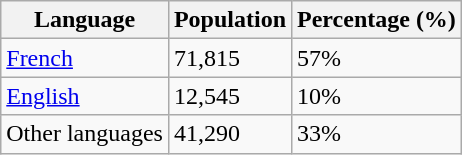<table class="wikitable">
<tr>
<th>Language</th>
<th>Population</th>
<th>Percentage (%)</th>
</tr>
<tr>
<td><a href='#'>French</a></td>
<td>71,815</td>
<td>57%</td>
</tr>
<tr>
<td><a href='#'>English</a></td>
<td>12,545</td>
<td>10%</td>
</tr>
<tr>
<td>Other languages</td>
<td>41,290</td>
<td>33%</td>
</tr>
</table>
